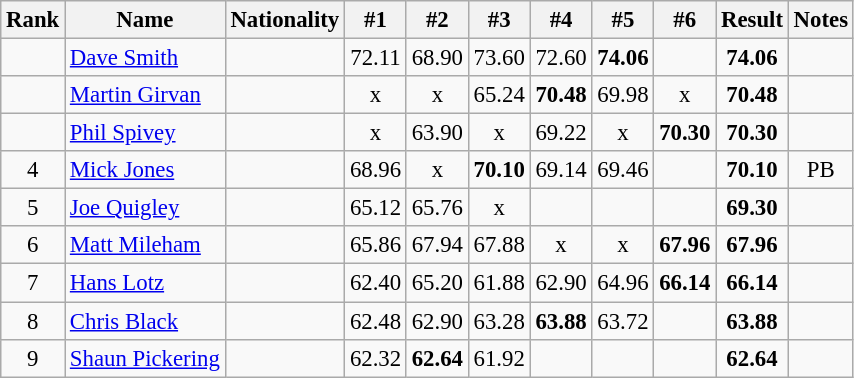<table class="wikitable sortable" style=" text-align:center;font-size:95%">
<tr>
<th>Rank</th>
<th>Name</th>
<th>Nationality</th>
<th>#1</th>
<th>#2</th>
<th>#3</th>
<th>#4</th>
<th>#5</th>
<th>#6</th>
<th>Result</th>
<th>Notes</th>
</tr>
<tr>
<td></td>
<td align=left><a href='#'>Dave Smith</a></td>
<td align=left></td>
<td>72.11</td>
<td>68.90</td>
<td>73.60</td>
<td>72.60</td>
<td><strong>74.06</strong></td>
<td></td>
<td><strong>74.06</strong></td>
<td></td>
</tr>
<tr>
<td></td>
<td align=left><a href='#'>Martin Girvan</a></td>
<td align=left></td>
<td>x</td>
<td>x</td>
<td>65.24</td>
<td><strong>70.48</strong></td>
<td>69.98</td>
<td>x</td>
<td><strong>70.48</strong></td>
<td></td>
</tr>
<tr>
<td></td>
<td align=left><a href='#'>Phil Spivey</a></td>
<td align=left></td>
<td>x</td>
<td>63.90</td>
<td>x</td>
<td>69.22</td>
<td>x</td>
<td><strong>70.30</strong></td>
<td><strong>70.30</strong></td>
<td></td>
</tr>
<tr>
<td>4</td>
<td align=left><a href='#'>Mick Jones</a></td>
<td align=left></td>
<td>68.96</td>
<td>x</td>
<td><strong>70.10</strong></td>
<td>69.14</td>
<td>69.46</td>
<td></td>
<td><strong>70.10</strong></td>
<td>PB</td>
</tr>
<tr>
<td>5</td>
<td align=left><a href='#'>Joe Quigley</a></td>
<td align=left></td>
<td>65.12</td>
<td>65.76</td>
<td>x</td>
<td></td>
<td></td>
<td></td>
<td><strong>69.30</strong></td>
<td></td>
</tr>
<tr>
<td>6</td>
<td align=left><a href='#'>Matt Mileham</a></td>
<td align=left></td>
<td>65.86</td>
<td>67.94</td>
<td>67.88</td>
<td>x</td>
<td>x</td>
<td><strong>67.96</strong></td>
<td><strong>67.96</strong></td>
<td></td>
</tr>
<tr>
<td>7</td>
<td align=left><a href='#'>Hans Lotz</a></td>
<td align=left></td>
<td>62.40</td>
<td>65.20</td>
<td>61.88</td>
<td>62.90</td>
<td>64.96</td>
<td><strong>66.14</strong></td>
<td><strong>66.14</strong></td>
<td></td>
</tr>
<tr>
<td>8</td>
<td align=left><a href='#'>Chris Black</a></td>
<td align=left></td>
<td>62.48</td>
<td>62.90</td>
<td>63.28</td>
<td><strong>63.88</strong></td>
<td>63.72</td>
<td></td>
<td><strong>63.88</strong></td>
<td></td>
</tr>
<tr>
<td>9</td>
<td align=left><a href='#'>Shaun Pickering</a></td>
<td align=left></td>
<td>62.32</td>
<td><strong>62.64</strong></td>
<td>61.92</td>
<td></td>
<td></td>
<td></td>
<td><strong>62.64</strong></td>
<td></td>
</tr>
</table>
